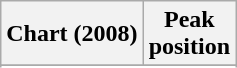<table class="wikitable sortable plainrowheaders" style="text-align:center">
<tr>
<th scope="col">Chart (2008)</th>
<th scope="col">Peak<br>position</th>
</tr>
<tr>
</tr>
<tr>
</tr>
<tr>
</tr>
</table>
